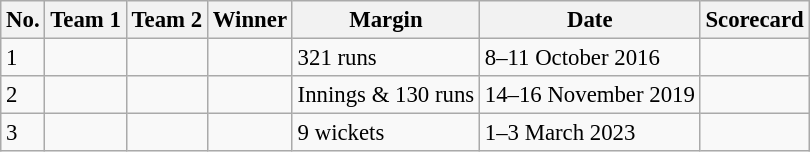<table class="wikitable sortable" style="font-size:95%">
<tr>
<th>No.</th>
<th>Team 1</th>
<th>Team 2</th>
<th>Winner</th>
<th>Margin</th>
<th>Date</th>
<th>Scorecard</th>
</tr>
<tr>
<td>1</td>
<td></td>
<td></td>
<td></td>
<td>321 runs</td>
<td>8–11 October 2016</td>
<td><br></td>
</tr>
<tr>
<td>2</td>
<td></td>
<td></td>
<td></td>
<td>Innings & 130 runs</td>
<td>14–16 November 2019</td>
<td></td>
</tr>
<tr>
<td>3</td>
<td></td>
<td></td>
<td></td>
<td>9 wickets</td>
<td>1–3 March 2023</td>
<td></td>
</tr>
</table>
